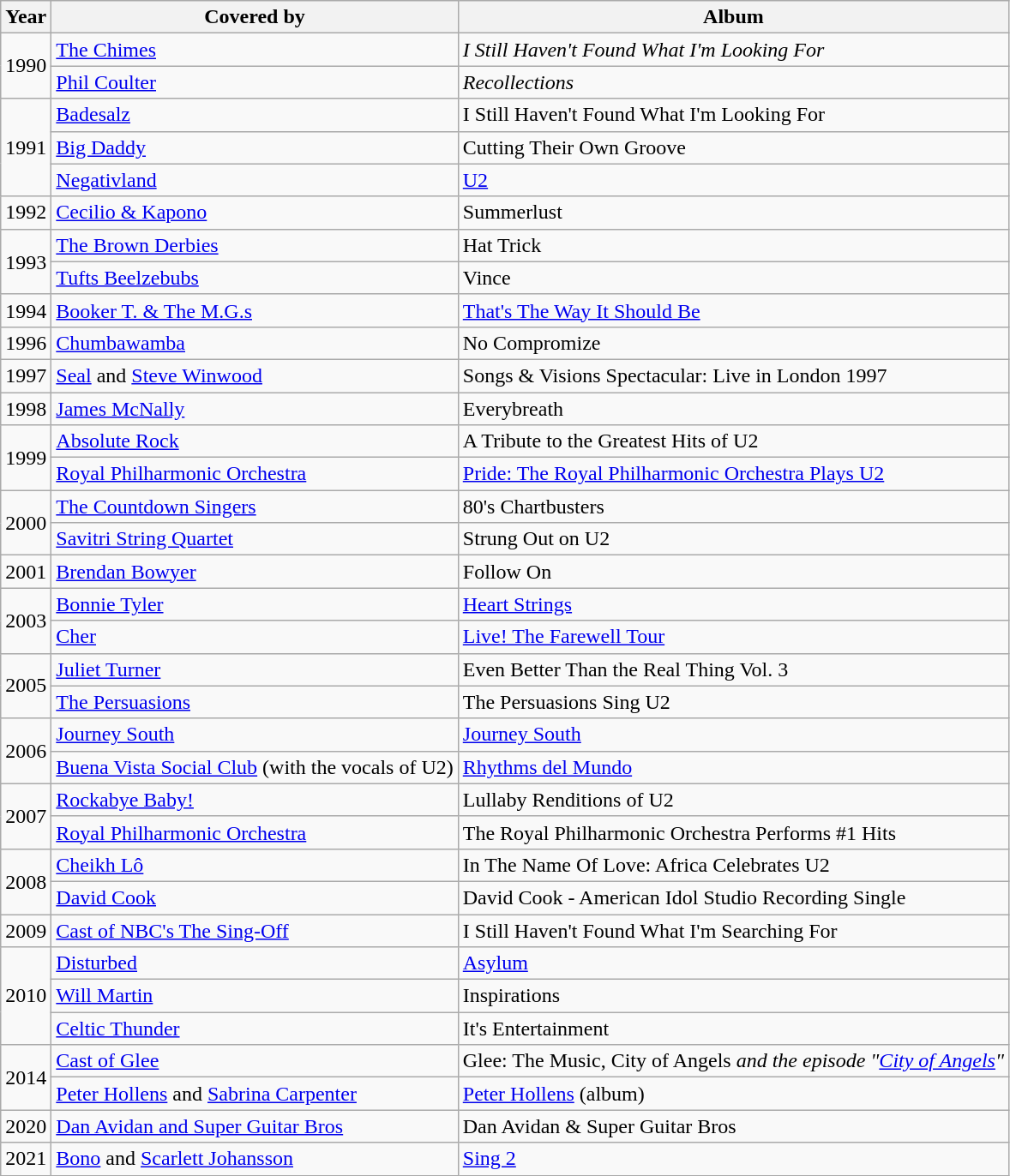<table class="wikitable">
<tr>
<th>Year</th>
<th>Covered by</th>
<th>Album</th>
</tr>
<tr>
<td rowspan="2">1990</td>
<td><a href='#'>The Chimes</a></td>
<td><em>I Still Haven't Found What I'm Looking For</em></td>
</tr>
<tr>
<td><a href='#'>Phil Coulter</a></td>
<td><em>Recollections<strong><em><strong></td>
</tr>
<tr>
<td rowspan="3">1991</td>
<td><a href='#'>Badesalz</a></td>
<td></em>I Still Haven't Found What I'm Looking For<em></td>
</tr>
<tr>
<td><a href='#'>Big Daddy</a></td>
<td></em>Cutting Their Own Groove<em></td>
</tr>
<tr>
<td><a href='#'>Negativland</a></td>
<td></em><a href='#'>U2</a><em></td>
</tr>
<tr>
<td>1992</td>
<td><a href='#'>Cecilio & Kapono</a></td>
<td></em>Summerlust<em></td>
</tr>
<tr>
<td rowspan="2">1993</td>
<td><a href='#'>The Brown Derbies</a></td>
<td></em>Hat Trick<em></td>
</tr>
<tr>
<td><a href='#'>Tufts Beelzebubs</a></td>
<td></em>Vince<em></td>
</tr>
<tr>
<td>1994</td>
<td><a href='#'>Booker T. & The M.G.s</a></td>
<td></em><a href='#'>That's The Way It Should Be</a><em></td>
</tr>
<tr>
<td>1996</td>
<td><a href='#'>Chumbawamba</a></td>
<td></em>No Compromize<em></td>
</tr>
<tr>
<td>1997</td>
<td><a href='#'>Seal</a> and <a href='#'>Steve Winwood</a></td>
<td></em>Songs & Visions Spectacular: Live in London 1997<em></td>
</tr>
<tr>
<td>1998</td>
<td><a href='#'>James McNally</a></td>
<td></em>Everybreath<em></td>
</tr>
<tr>
<td rowspan="2">1999</td>
<td><a href='#'>Absolute Rock</a></td>
<td></em>A Tribute to the Greatest Hits of U2<em></td>
</tr>
<tr>
<td><a href='#'>Royal Philharmonic Orchestra</a></td>
<td></em><a href='#'>Pride: The Royal Philharmonic Orchestra Plays U2</a><em></td>
</tr>
<tr>
<td rowspan="2">2000</td>
<td><a href='#'>The Countdown Singers</a></td>
<td></em>80's Chartbusters<em></td>
</tr>
<tr>
<td><a href='#'>Savitri String Quartet</a></td>
<td></em>Strung Out on U2<em></td>
</tr>
<tr>
<td>2001</td>
<td><a href='#'>Brendan Bowyer</a></td>
<td></em>Follow On<em></td>
</tr>
<tr>
<td rowspan="2">2003</td>
<td><a href='#'>Bonnie Tyler</a></td>
<td></em><a href='#'>Heart Strings</a><em></td>
</tr>
<tr>
<td><a href='#'>Cher</a></td>
<td></em><a href='#'>Live! The Farewell Tour</a><em></td>
</tr>
<tr>
<td rowspan="2">2005</td>
<td><a href='#'>Juliet Turner</a></td>
<td></em>Even Better Than the Real Thing Vol. 3<em></td>
</tr>
<tr>
<td><a href='#'>The Persuasions</a></td>
<td></em>The Persuasions Sing U2<em></td>
</tr>
<tr>
<td rowspan="2">2006</td>
<td><a href='#'>Journey South</a></td>
<td></em><a href='#'>Journey South</a><em></td>
</tr>
<tr>
<td><a href='#'>Buena Vista Social Club</a> (with the vocals of U2)</td>
<td></em><a href='#'>Rhythms del Mundo</a><em></td>
</tr>
<tr>
<td rowspan="2">2007</td>
<td><a href='#'>Rockabye Baby!</a></td>
<td></em>Lullaby Renditions of U2<em></td>
</tr>
<tr>
<td><a href='#'>Royal Philharmonic Orchestra</a></td>
<td></em>The Royal Philharmonic Orchestra Performs #1 Hits<em></td>
</tr>
<tr>
<td rowspan="2">2008</td>
<td><a href='#'>Cheikh Lô</a></td>
<td></em>In The Name Of Love: Africa Celebrates U2<em></td>
</tr>
<tr>
<td><a href='#'>David Cook</a></td>
<td></em>David Cook - American Idol Studio Recording Single<em></td>
</tr>
<tr>
<td rowspan="1">2009</td>
<td><a href='#'>Cast of NBC's </em>The Sing-Off<em></a></td>
<td></em>I Still Haven't Found What I'm Searching For<em></td>
</tr>
<tr>
<td rowspan="3">2010</td>
<td><a href='#'>Disturbed</a></td>
<td></em><a href='#'>Asylum</a><em></td>
</tr>
<tr>
<td><a href='#'>Will Martin</a></td>
<td></em>Inspirations<em></td>
</tr>
<tr>
<td><a href='#'>Celtic Thunder</a></td>
<td></em>It's Entertainment<em></td>
</tr>
<tr>
<td rowspan="2">2014</td>
<td><a href='#'>Cast of </em>Glee<em></a></td>
<td></em>Glee: The Music, City of Angels<em> and the episode "<a href='#'>City of Angels</a>"</td>
</tr>
<tr>
<td><a href='#'>Peter Hollens</a> and <a href='#'>Sabrina Carpenter</a></td>
<td><a href='#'>Peter Hollens</a> (album)</td>
</tr>
<tr>
<td>2020</td>
<td><a href='#'> Dan Avidan and Super Guitar Bros</a></td>
<td></em>Dan Avidan & Super Guitar Bros<em></td>
</tr>
<tr>
<td>2021</td>
<td><a href='#'>Bono</a> and <a href='#'>Scarlett Johansson</a></td>
<td><a href='#'>Sing 2</a></td>
</tr>
</table>
